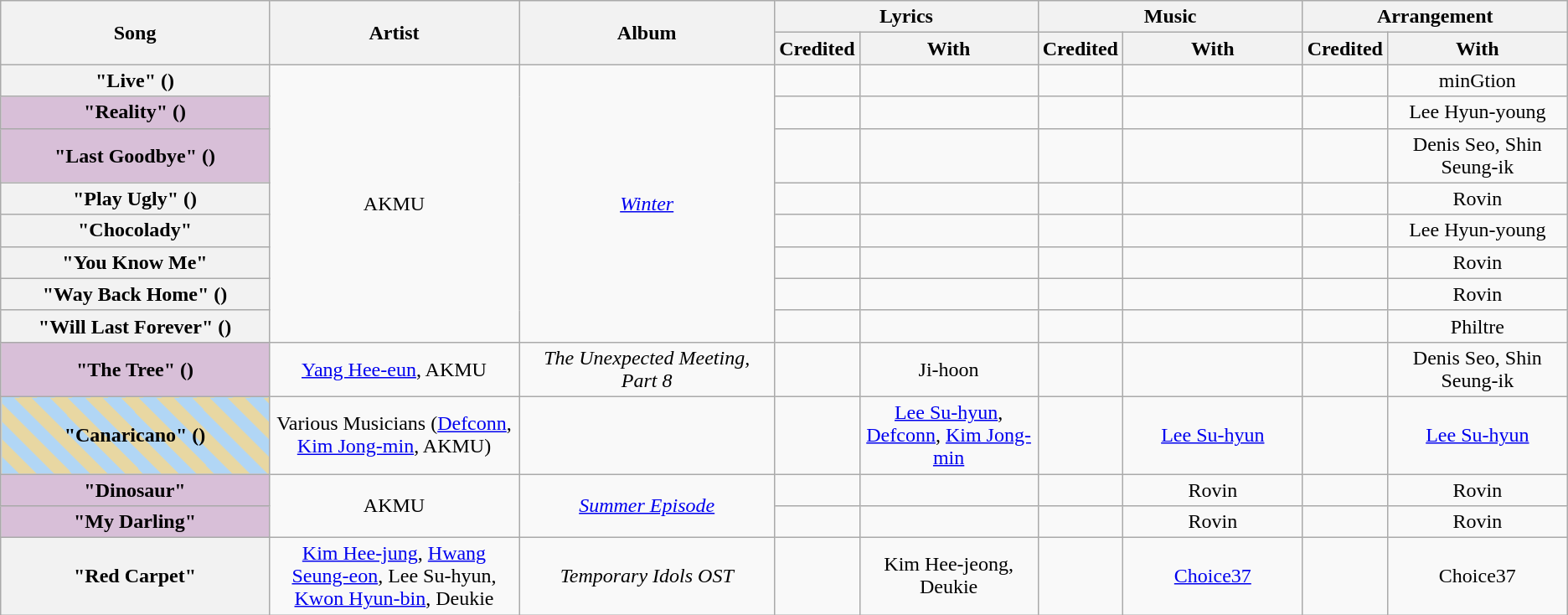<table class="wikitable plainrowheaders" style="text-align:center;">
<tr>
<th rowspan="2" width="300px">Song</th>
<th rowspan="2" width="300px">Artist</th>
<th rowspan="2" width="300px">Album</th>
<th colspan="2">Lyrics</th>
<th colspan="2">Music</th>
<th colspan="2">Arrangement</th>
</tr>
<tr>
<th width="50px">Credited</th>
<th width="200px">With</th>
<th width="50px">Credited</th>
<th width="200px">With</th>
<th width="50px">Credited</th>
<th width="200px">With</th>
</tr>
<tr>
<th scope="row">"Live" ()</th>
<td rowspan="8">AKMU</td>
<td rowspan="8"><em><a href='#'>Winter</a></em></td>
<td></td>
<td></td>
<td></td>
<td></td>
<td></td>
<td>minGtion</td>
</tr>
<tr>
<th scope="row" style="background-color:#D8BFD8">"Reality" () </th>
<td></td>
<td></td>
<td></td>
<td></td>
<td></td>
<td>Lee Hyun-young</td>
</tr>
<tr>
<th scope="row" style="background-color:#D8BFD8">"Last Goodbye" () </th>
<td></td>
<td></td>
<td></td>
<td></td>
<td></td>
<td>Denis Seo, Shin Seung-ik</td>
</tr>
<tr>
<th scope="row">"Play Ugly" ()</th>
<td></td>
<td></td>
<td></td>
<td></td>
<td></td>
<td>Rovin</td>
</tr>
<tr>
<th scope="row">"Chocolady"</th>
<td></td>
<td></td>
<td></td>
<td></td>
<td></td>
<td>Lee Hyun-young</td>
</tr>
<tr>
<th scope="row">"You Know Me"</th>
<td></td>
<td></td>
<td></td>
<td></td>
<td></td>
<td>Rovin</td>
</tr>
<tr>
<th scope="row">"Way Back Home" ()</th>
<td></td>
<td></td>
<td></td>
<td></td>
<td></td>
<td>Rovin</td>
</tr>
<tr>
<th scope="row">"Will Last Forever" ()</th>
<td></td>
<td></td>
<td></td>
<td></td>
<td></td>
<td>Philtre</td>
</tr>
<tr>
<th scope="row" style="background-color:#D8BFD8">"The Tree" () </th>
<td><a href='#'>Yang Hee-eun</a>, AKMU</td>
<td><em>The Unexpected Meeting, Part 8</em></td>
<td></td>
<td>Ji-hoon</td>
<td></td>
<td></td>
<td></td>
<td>Denis Seo, Shin Seung-ik</td>
</tr>
<tr>
<th scope="row" style="background: repeating-linear-gradient(45deg, #b1d6f5, #b1d6f5 10px, #e8d7a2 10px, #e8d7a2 20px);">"Canaricano" ()  <br>

</th>
<td>Various Musicians (<a href='#'>Defconn</a>, <a href='#'>Kim Jong-min</a>, AKMU)</td>
<td></td>
<td></td>
<td><a href='#'>Lee Su-hyun</a>, <a href='#'>Defconn</a>, <a href='#'>Kim Jong-min</a></td>
<td></td>
<td><a href='#'>Lee Su-hyun</a></td>
<td></td>
<td><a href='#'>Lee Su-hyun</a></td>
</tr>
<tr>
<th scope="row" style="background-color:#D8BFD8">"Dinosaur" </th>
<td rowspan="2">AKMU</td>
<td rowspan="2"><em><a href='#'>Summer Episode</a></em></td>
<td></td>
<td></td>
<td></td>
<td>Rovin</td>
<td></td>
<td>Rovin</td>
</tr>
<tr>
<th scope="row" style="background-color:#D8BFD8">"My Darling" </th>
<td></td>
<td></td>
<td></td>
<td>Rovin</td>
<td></td>
<td>Rovin</td>
</tr>
<tr>
<th scope="row">"Red Carpet"</th>
<td><a href='#'>Kim Hee-jung</a>, <a href='#'>Hwang Seung-eon</a>, Lee Su-hyun, <a href='#'>Kwon Hyun-bin</a>, Deukie</td>
<td><em>Temporary Idols OST</em></td>
<td></td>
<td>Kim Hee-jeong, Deukie</td>
<td></td>
<td><a href='#'>Choice37</a></td>
<td></td>
<td>Choice37</td>
</tr>
</table>
